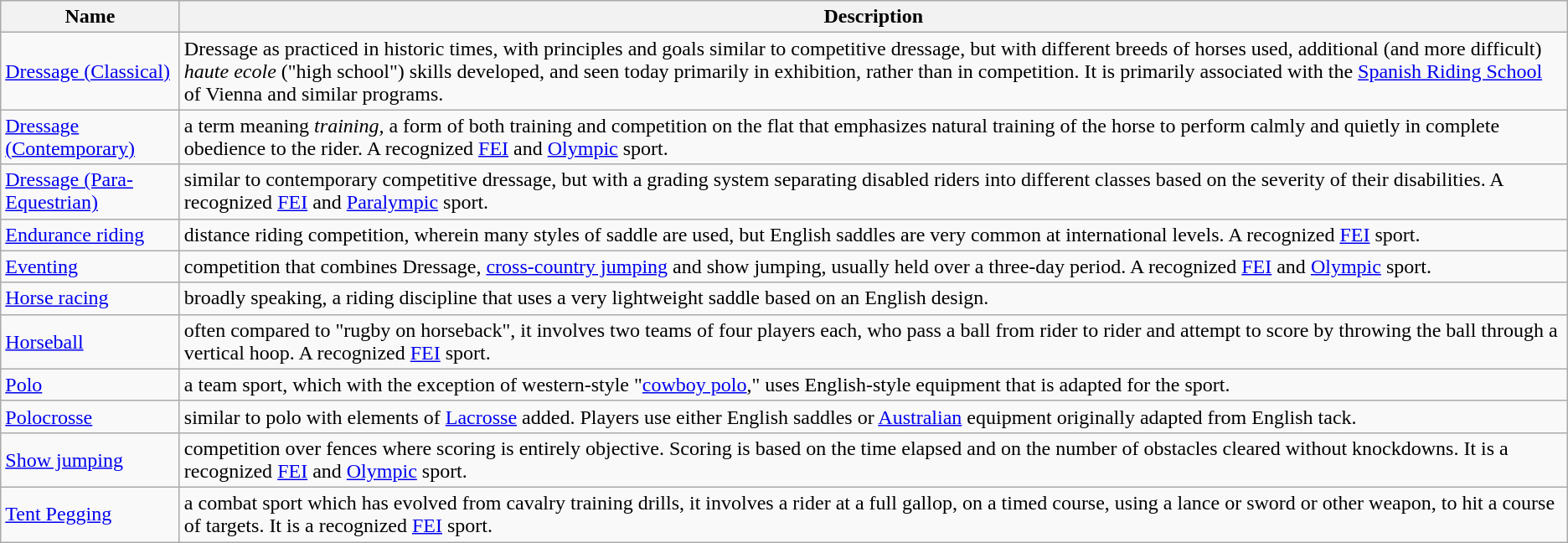<table class="wikitable" border="1">
<tr>
<th>Name</th>
<th>Description</th>
</tr>
<tr>
<td><a href='#'>Dressage (Classical)</a></td>
<td>Dressage as practiced in historic times, with principles and goals similar to competitive dressage, but with different breeds of horses used, additional (and more difficult) <em>haute ecole</em> ("high school") skills developed, and seen today primarily in exhibition, rather than in competition. It is primarily associated with the <a href='#'>Spanish Riding School</a> of Vienna and similar programs.</td>
</tr>
<tr>
<td><a href='#'>Dressage (Contemporary)</a></td>
<td>a term meaning <em>training,</em> a form of both training and competition on the flat that emphasizes natural training of the horse to perform calmly and quietly in complete obedience to the rider. A recognized <a href='#'>FEI</a> and <a href='#'>Olympic</a> sport.</td>
</tr>
<tr>
<td><a href='#'>Dressage (Para-Equestrian)</a></td>
<td>similar to contemporary competitive dressage, but with a grading system separating disabled riders into different classes based on the severity of their disabilities. A recognized <a href='#'>FEI</a> and <a href='#'>Paralympic</a> sport.</td>
</tr>
<tr>
<td><a href='#'>Endurance riding</a></td>
<td>distance riding competition, wherein many styles of saddle are used, but English saddles are very common at international levels. A recognized <a href='#'>FEI</a> sport.</td>
</tr>
<tr>
<td><a href='#'>Eventing</a></td>
<td>competition that combines Dressage, <a href='#'>cross-country jumping</a> and show jumping, usually held over a three-day period. A recognized <a href='#'>FEI</a> and <a href='#'>Olympic</a> sport.</td>
</tr>
<tr>
<td><a href='#'>Horse racing</a></td>
<td>broadly speaking, a riding discipline that uses a very lightweight saddle based on an English design.</td>
</tr>
<tr>
<td><a href='#'>Horseball</a></td>
<td>often compared to "rugby on horseback", it involves two teams of four players each, who pass a ball from rider to rider and attempt to score by throwing the ball through a vertical hoop. A recognized <a href='#'>FEI</a> sport.</td>
</tr>
<tr>
<td><a href='#'>Polo</a></td>
<td>a team sport, which with the exception of western-style "<a href='#'>cowboy polo</a>,"  uses English-style equipment that is adapted for the sport.</td>
</tr>
<tr>
<td><a href='#'>Polocrosse</a></td>
<td>similar to polo with elements of <a href='#'>Lacrosse</a> added. Players use either English saddles or <a href='#'>Australian</a> equipment originally adapted from English tack.</td>
</tr>
<tr>
<td><a href='#'>Show jumping</a></td>
<td>competition over fences where scoring is entirely objective. Scoring is based on the time elapsed and on the number of obstacles cleared without knockdowns. It is a recognized <a href='#'>FEI</a> and <a href='#'>Olympic</a> sport.</td>
</tr>
<tr>
<td><a href='#'>Tent Pegging</a></td>
<td>a combat sport which has evolved from cavalry training drills, it involves a rider at a full gallop, on a timed course, using a lance or sword or other weapon, to hit a course of targets. It is a recognized <a href='#'>FEI</a> sport.</td>
</tr>
</table>
